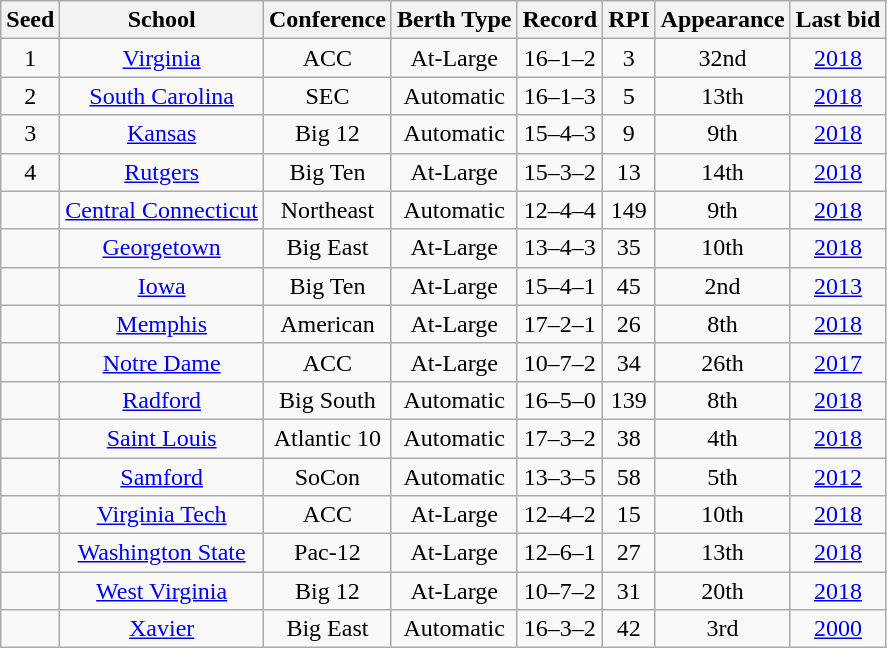<table class="wikitable sortable plainrowheaders" style="text-align:center;">
<tr>
<th scope="col" data-sort-type="number">Seed</th>
<th scope="col">School</th>
<th scope="col">Conference</th>
<th scope="col">Berth Type</th>
<th scope="col" data-sort-type="number">Record</th>
<th scope="col" data-sort-type="number">RPI</th>
<th scope="col" data-sort-type="number">Appearance</th>
<th scope="col" data-sort-type="number">Last bid</th>
</tr>
<tr>
<td data-sort-value=4>1</td>
<td><a href='#'>Virginia</a></td>
<td>ACC</td>
<td>At-Large</td>
<td>16–1–2</td>
<td>3</td>
<td>32nd</td>
<td><a href='#'>2018</a></td>
</tr>
<tr>
<td data-sort-value=3>2</td>
<td><a href='#'>South Carolina</a></td>
<td>SEC</td>
<td>Automatic</td>
<td>16–1–3</td>
<td>5</td>
<td>13th</td>
<td><a href='#'>2018</a></td>
</tr>
<tr>
<td data-sort-value=2>3</td>
<td><a href='#'>Kansas</a></td>
<td>Big 12</td>
<td>Automatic</td>
<td>15–4–3</td>
<td>9</td>
<td>9th</td>
<td><a href='#'>2018</a></td>
</tr>
<tr>
<td data-sort-value=1>4</td>
<td><a href='#'>Rutgers</a></td>
<td>Big Ten</td>
<td>At-Large</td>
<td>15–3–2</td>
<td>13</td>
<td>14th</td>
<td><a href='#'>2018</a></td>
</tr>
<tr>
<td data-sort-value=0> </td>
<td><a href='#'>Central Connecticut</a></td>
<td>Northeast</td>
<td>Automatic</td>
<td>12–4–4</td>
<td>149</td>
<td>9th</td>
<td><a href='#'>2018</a></td>
</tr>
<tr>
<td data-sort-value=0> </td>
<td><a href='#'>Georgetown</a></td>
<td>Big East</td>
<td>At-Large</td>
<td>13–4–3</td>
<td>35</td>
<td>10th</td>
<td><a href='#'>2018</a></td>
</tr>
<tr>
<td data-sort-value=0> </td>
<td><a href='#'>Iowa</a></td>
<td>Big Ten</td>
<td>At-Large</td>
<td>15–4–1</td>
<td>45</td>
<td>2nd</td>
<td><a href='#'>2013</a></td>
</tr>
<tr>
<td data-sort-value=0> </td>
<td><a href='#'>Memphis</a></td>
<td>American</td>
<td>At-Large</td>
<td>17–2–1</td>
<td>26</td>
<td>8th</td>
<td><a href='#'>2018</a></td>
</tr>
<tr>
<td data-sort-value=0> </td>
<td><a href='#'>Notre Dame</a></td>
<td>ACC</td>
<td>At-Large</td>
<td>10–7–2</td>
<td>34</td>
<td>26th</td>
<td><a href='#'>2017</a></td>
</tr>
<tr>
<td data-sort-value=0> </td>
<td><a href='#'>Radford</a></td>
<td>Big South</td>
<td>Automatic</td>
<td>16–5–0</td>
<td>139</td>
<td>8th</td>
<td><a href='#'>2018</a></td>
</tr>
<tr>
<td data-sort-value=0> </td>
<td><a href='#'>Saint Louis</a></td>
<td>Atlantic 10</td>
<td>Automatic</td>
<td>17–3–2</td>
<td>38</td>
<td>4th</td>
<td><a href='#'>2018</a></td>
</tr>
<tr>
<td data-sort-value=0> </td>
<td><a href='#'>Samford</a></td>
<td>SoCon</td>
<td>Automatic</td>
<td>13–3–5</td>
<td>58</td>
<td>5th</td>
<td><a href='#'>2012</a></td>
</tr>
<tr>
<td data-sort-value=0> </td>
<td><a href='#'>Virginia Tech</a></td>
<td>ACC</td>
<td>At-Large</td>
<td>12–4–2</td>
<td>15</td>
<td>10th</td>
<td><a href='#'>2018</a></td>
</tr>
<tr>
<td data-sort-value=0> </td>
<td><a href='#'>Washington State</a></td>
<td>Pac-12</td>
<td>At-Large</td>
<td>12–6–1</td>
<td>27</td>
<td>13th</td>
<td><a href='#'>2018</a></td>
</tr>
<tr>
<td data-sort-value=0> </td>
<td><a href='#'>West Virginia</a></td>
<td>Big 12</td>
<td>At-Large</td>
<td>10–7–2</td>
<td>31</td>
<td>20th</td>
<td><a href='#'>2018</a></td>
</tr>
<tr>
<td data-sort-value=0> </td>
<td><a href='#'>Xavier</a></td>
<td>Big East</td>
<td>Automatic</td>
<td>16–3–2</td>
<td>42</td>
<td>3rd</td>
<td><a href='#'>2000</a></td>
</tr>
</table>
